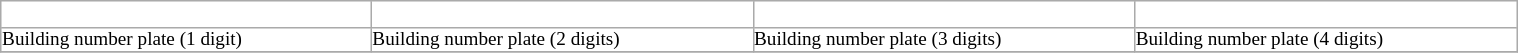<table cellpadding="0" cellspacing="0" border="1" width="80%" style="margin: auto;border: 1px #aaa solid;  border-collapse: collapse; font-size:80%">
<tr>
<td>　</td>
<td>　</td>
<td>　</td>
<td>　</td>
</tr>
<tr>
<td>Building number plate (1 digit)</td>
<td>Building number plate (2 digits)</td>
<td>Building number plate (3 digits)</td>
<td>Building number plate (4 digits)</td>
</tr>
<tr>
</tr>
</table>
